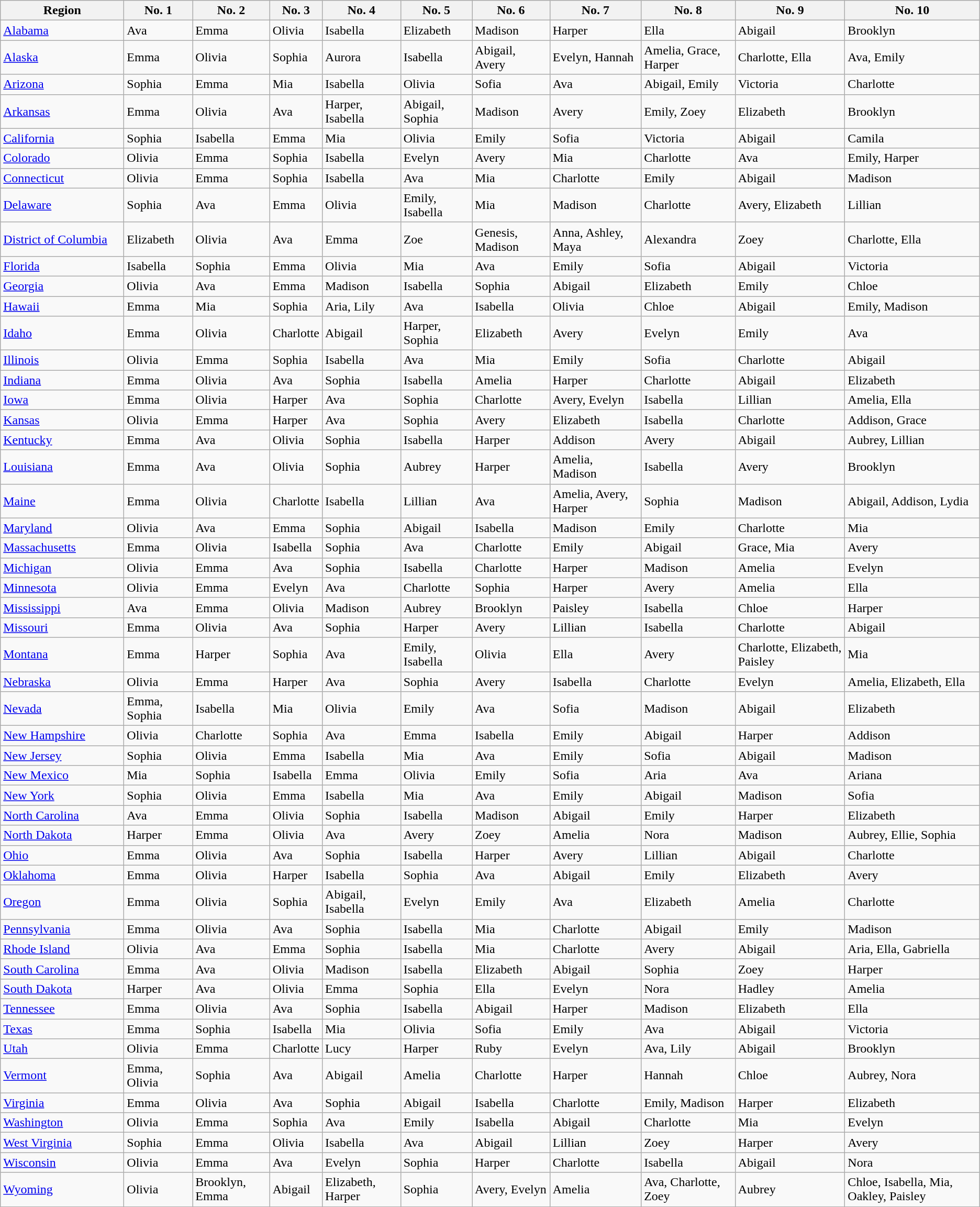<table class="wikitable sortable mw-collapsible" style="min-width:22em">
<tr>
<th width=150>Region</th>
<th>No. 1</th>
<th>No. 2</th>
<th>No. 3</th>
<th>No. 4</th>
<th>No. 5</th>
<th>No. 6</th>
<th>No. 7</th>
<th>No. 8</th>
<th>No. 9</th>
<th>No. 10</th>
</tr>
<tr>
<td><a href='#'>Alabama</a></td>
<td>Ava</td>
<td>Emma</td>
<td>Olivia</td>
<td>Isabella</td>
<td>Elizabeth</td>
<td>Madison</td>
<td>Harper</td>
<td>Ella</td>
<td>Abigail</td>
<td>Brooklyn</td>
</tr>
<tr>
<td><a href='#'>Alaska</a></td>
<td>Emma</td>
<td>Olivia</td>
<td>Sophia</td>
<td>Aurora</td>
<td>Isabella</td>
<td>Abigail, Avery</td>
<td>Evelyn, Hannah</td>
<td>Amelia, Grace, Harper</td>
<td>Charlotte, Ella</td>
<td>Ava, Emily</td>
</tr>
<tr>
<td><a href='#'>Arizona</a></td>
<td>Sophia</td>
<td>Emma</td>
<td>Mia</td>
<td>Isabella</td>
<td>Olivia</td>
<td>Sofia</td>
<td>Ava</td>
<td>Abigail, Emily</td>
<td>Victoria</td>
<td>Charlotte</td>
</tr>
<tr>
<td><a href='#'>Arkansas</a></td>
<td>Emma</td>
<td>Olivia</td>
<td>Ava</td>
<td>Harper, Isabella</td>
<td>Abigail, Sophia</td>
<td>Madison</td>
<td>Avery</td>
<td>Emily, Zoey</td>
<td>Elizabeth</td>
<td>Brooklyn</td>
</tr>
<tr>
<td><a href='#'>California</a></td>
<td>Sophia</td>
<td>Isabella</td>
<td>Emma</td>
<td>Mia</td>
<td>Olivia</td>
<td>Emily</td>
<td>Sofia</td>
<td>Victoria</td>
<td>Abigail</td>
<td>Camila</td>
</tr>
<tr>
<td><a href='#'>Colorado</a></td>
<td>Olivia</td>
<td>Emma</td>
<td>Sophia</td>
<td>Isabella</td>
<td>Evelyn</td>
<td>Avery</td>
<td>Mia</td>
<td>Charlotte</td>
<td>Ava</td>
<td>Emily, Harper</td>
</tr>
<tr>
<td><a href='#'>Connecticut</a></td>
<td>Olivia</td>
<td>Emma</td>
<td>Sophia</td>
<td>Isabella</td>
<td>Ava</td>
<td>Mia</td>
<td>Charlotte</td>
<td>Emily</td>
<td>Abigail</td>
<td>Madison</td>
</tr>
<tr>
<td><a href='#'>Delaware</a></td>
<td>Sophia</td>
<td>Ava</td>
<td>Emma</td>
<td>Olivia</td>
<td>Emily, Isabella</td>
<td>Mia</td>
<td>Madison</td>
<td>Charlotte</td>
<td>Avery, Elizabeth</td>
<td>Lillian</td>
</tr>
<tr>
<td><a href='#'>District of Columbia</a></td>
<td>Elizabeth</td>
<td>Olivia</td>
<td>Ava</td>
<td>Emma</td>
<td>Zoe</td>
<td>Genesis, Madison</td>
<td>Anna, Ashley, Maya</td>
<td>Alexandra</td>
<td>Zoey</td>
<td>Charlotte, Ella</td>
</tr>
<tr>
<td><a href='#'>Florida</a></td>
<td>Isabella</td>
<td>Sophia</td>
<td>Emma</td>
<td>Olivia</td>
<td>Mia</td>
<td>Ava</td>
<td>Emily</td>
<td>Sofia</td>
<td>Abigail</td>
<td>Victoria</td>
</tr>
<tr>
<td><a href='#'>Georgia</a></td>
<td>Olivia</td>
<td>Ava</td>
<td>Emma</td>
<td>Madison</td>
<td>Isabella</td>
<td>Sophia</td>
<td>Abigail</td>
<td>Elizabeth</td>
<td>Emily</td>
<td>Chloe</td>
</tr>
<tr>
<td><a href='#'>Hawaii</a></td>
<td>Emma</td>
<td>Mia</td>
<td>Sophia</td>
<td>Aria, Lily</td>
<td>Ava</td>
<td>Isabella</td>
<td>Olivia</td>
<td>Chloe</td>
<td>Abigail</td>
<td>Emily, Madison</td>
</tr>
<tr>
<td><a href='#'>Idaho</a></td>
<td>Emma</td>
<td>Olivia</td>
<td>Charlotte</td>
<td>Abigail</td>
<td>Harper, Sophia</td>
<td>Elizabeth</td>
<td>Avery</td>
<td>Evelyn</td>
<td>Emily</td>
<td>Ava</td>
</tr>
<tr>
<td><a href='#'>Illinois</a></td>
<td>Olivia</td>
<td>Emma</td>
<td>Sophia</td>
<td>Isabella</td>
<td>Ava</td>
<td>Mia</td>
<td>Emily</td>
<td>Sofia</td>
<td>Charlotte</td>
<td>Abigail</td>
</tr>
<tr>
<td><a href='#'>Indiana</a></td>
<td>Emma</td>
<td>Olivia</td>
<td>Ava</td>
<td>Sophia</td>
<td>Isabella</td>
<td>Amelia</td>
<td>Harper</td>
<td>Charlotte</td>
<td>Abigail</td>
<td>Elizabeth</td>
</tr>
<tr>
<td><a href='#'>Iowa</a></td>
<td>Emma</td>
<td>Olivia</td>
<td>Harper</td>
<td>Ava</td>
<td>Sophia</td>
<td>Charlotte</td>
<td>Avery, Evelyn</td>
<td>Isabella</td>
<td>Lillian</td>
<td>Amelia, Ella</td>
</tr>
<tr>
<td><a href='#'>Kansas</a></td>
<td>Olivia</td>
<td>Emma</td>
<td>Harper</td>
<td>Ava</td>
<td>Sophia</td>
<td>Avery</td>
<td>Elizabeth</td>
<td>Isabella</td>
<td>Charlotte</td>
<td>Addison, Grace</td>
</tr>
<tr>
<td><a href='#'>Kentucky</a></td>
<td>Emma</td>
<td>Ava</td>
<td>Olivia</td>
<td>Sophia</td>
<td>Isabella</td>
<td>Harper</td>
<td>Addison</td>
<td>Avery</td>
<td>Abigail</td>
<td>Aubrey, Lillian</td>
</tr>
<tr>
<td><a href='#'>Louisiana</a></td>
<td>Emma</td>
<td>Ava</td>
<td>Olivia</td>
<td>Sophia</td>
<td>Aubrey</td>
<td>Harper</td>
<td>Amelia, Madison</td>
<td>Isabella</td>
<td>Avery</td>
<td>Brooklyn</td>
</tr>
<tr>
<td><a href='#'>Maine</a></td>
<td>Emma</td>
<td>Olivia</td>
<td>Charlotte</td>
<td>Isabella</td>
<td>Lillian</td>
<td>Ava</td>
<td>Amelia, Avery, Harper</td>
<td>Sophia</td>
<td>Madison</td>
<td>Abigail, Addison, Lydia</td>
</tr>
<tr>
<td><a href='#'>Maryland</a></td>
<td>Olivia</td>
<td>Ava</td>
<td>Emma</td>
<td>Sophia</td>
<td>Abigail</td>
<td>Isabella</td>
<td>Madison</td>
<td>Emily</td>
<td>Charlotte</td>
<td>Mia</td>
</tr>
<tr>
<td><a href='#'>Massachusetts</a></td>
<td>Emma</td>
<td>Olivia</td>
<td>Isabella</td>
<td>Sophia</td>
<td>Ava</td>
<td>Charlotte</td>
<td>Emily</td>
<td>Abigail</td>
<td>Grace, Mia</td>
<td>Avery</td>
</tr>
<tr>
<td><a href='#'>Michigan</a></td>
<td>Olivia</td>
<td>Emma</td>
<td>Ava</td>
<td>Sophia</td>
<td>Isabella</td>
<td>Charlotte</td>
<td>Harper</td>
<td>Madison</td>
<td>Amelia</td>
<td>Evelyn</td>
</tr>
<tr>
<td><a href='#'>Minnesota</a></td>
<td>Olivia</td>
<td>Emma</td>
<td>Evelyn</td>
<td>Ava</td>
<td>Charlotte</td>
<td>Sophia</td>
<td>Harper</td>
<td>Avery</td>
<td>Amelia</td>
<td>Ella</td>
</tr>
<tr>
<td><a href='#'>Mississippi</a></td>
<td>Ava</td>
<td>Emma</td>
<td>Olivia</td>
<td>Madison</td>
<td>Aubrey</td>
<td>Brooklyn</td>
<td>Paisley</td>
<td>Isabella</td>
<td>Chloe</td>
<td>Harper</td>
</tr>
<tr>
<td><a href='#'>Missouri</a></td>
<td>Emma</td>
<td>Olivia</td>
<td>Ava</td>
<td>Sophia</td>
<td>Harper</td>
<td>Avery</td>
<td>Lillian</td>
<td>Isabella</td>
<td>Charlotte</td>
<td>Abigail</td>
</tr>
<tr>
<td><a href='#'>Montana</a></td>
<td>Emma</td>
<td>Harper</td>
<td>Sophia</td>
<td>Ava</td>
<td>Emily, Isabella</td>
<td>Olivia</td>
<td>Ella</td>
<td>Avery</td>
<td>Charlotte, Elizabeth, Paisley</td>
<td>Mia</td>
</tr>
<tr>
<td><a href='#'>Nebraska</a></td>
<td>Olivia</td>
<td>Emma</td>
<td>Harper</td>
<td>Ava</td>
<td>Sophia</td>
<td>Avery</td>
<td>Isabella</td>
<td>Charlotte</td>
<td>Evelyn</td>
<td>Amelia, Elizabeth, Ella</td>
</tr>
<tr>
<td><a href='#'>Nevada</a></td>
<td>Emma, Sophia</td>
<td>Isabella</td>
<td>Mia</td>
<td>Olivia</td>
<td>Emily</td>
<td>Ava</td>
<td>Sofia</td>
<td>Madison</td>
<td>Abigail</td>
<td>Elizabeth</td>
</tr>
<tr>
<td><a href='#'>New Hampshire</a></td>
<td>Olivia</td>
<td>Charlotte</td>
<td>Sophia</td>
<td>Ava</td>
<td>Emma</td>
<td>Isabella</td>
<td>Emily</td>
<td>Abigail</td>
<td>Harper</td>
<td>Addison</td>
</tr>
<tr>
<td><a href='#'>New Jersey</a></td>
<td>Sophia</td>
<td>Olivia</td>
<td>Emma</td>
<td>Isabella</td>
<td>Mia</td>
<td>Ava</td>
<td>Emily</td>
<td>Sofia</td>
<td>Abigail</td>
<td>Madison</td>
</tr>
<tr>
<td><a href='#'>New Mexico</a></td>
<td>Mia</td>
<td>Sophia</td>
<td>Isabella</td>
<td>Emma</td>
<td>Olivia</td>
<td>Emily</td>
<td>Sofia</td>
<td>Aria</td>
<td>Ava</td>
<td>Ariana</td>
</tr>
<tr>
<td><a href='#'>New York</a></td>
<td>Sophia</td>
<td>Olivia</td>
<td>Emma</td>
<td>Isabella</td>
<td>Mia</td>
<td>Ava</td>
<td>Emily</td>
<td>Abigail</td>
<td>Madison</td>
<td>Sofia</td>
</tr>
<tr>
<td><a href='#'>North Carolina</a></td>
<td>Ava</td>
<td>Emma</td>
<td>Olivia</td>
<td>Sophia</td>
<td>Isabella</td>
<td>Madison</td>
<td>Abigail</td>
<td>Emily</td>
<td>Harper</td>
<td>Elizabeth</td>
</tr>
<tr>
<td><a href='#'>North Dakota</a></td>
<td>Harper</td>
<td>Emma</td>
<td>Olivia</td>
<td>Ava</td>
<td>Avery</td>
<td>Zoey</td>
<td>Amelia</td>
<td>Nora</td>
<td>Madison</td>
<td>Aubrey, Ellie, Sophia</td>
</tr>
<tr>
<td><a href='#'>Ohio</a></td>
<td>Emma</td>
<td>Olivia</td>
<td>Ava</td>
<td>Sophia</td>
<td>Isabella</td>
<td>Harper</td>
<td>Avery</td>
<td>Lillian</td>
<td>Abigail</td>
<td>Charlotte</td>
</tr>
<tr>
<td><a href='#'>Oklahoma</a></td>
<td>Emma</td>
<td>Olivia</td>
<td>Harper</td>
<td>Isabella</td>
<td>Sophia</td>
<td>Ava</td>
<td>Abigail</td>
<td>Emily</td>
<td>Elizabeth</td>
<td>Avery</td>
</tr>
<tr>
<td><a href='#'>Oregon</a></td>
<td>Emma</td>
<td>Olivia</td>
<td>Sophia</td>
<td>Abigail, Isabella</td>
<td>Evelyn</td>
<td>Emily</td>
<td>Ava</td>
<td>Elizabeth</td>
<td>Amelia</td>
<td>Charlotte</td>
</tr>
<tr>
<td><a href='#'>Pennsylvania</a></td>
<td>Emma</td>
<td>Olivia</td>
<td>Ava</td>
<td>Sophia</td>
<td>Isabella</td>
<td>Mia</td>
<td>Charlotte</td>
<td>Abigail</td>
<td>Emily</td>
<td>Madison</td>
</tr>
<tr>
<td><a href='#'>Rhode Island</a></td>
<td>Olivia</td>
<td>Ava</td>
<td>Emma</td>
<td>Sophia</td>
<td>Isabella</td>
<td>Mia</td>
<td>Charlotte</td>
<td>Avery</td>
<td>Abigail</td>
<td>Aria, Ella, Gabriella</td>
</tr>
<tr>
<td><a href='#'>South Carolina</a></td>
<td>Emma</td>
<td>Ava</td>
<td>Olivia</td>
<td>Madison</td>
<td>Isabella</td>
<td>Elizabeth</td>
<td>Abigail</td>
<td>Sophia</td>
<td>Zoey</td>
<td>Harper</td>
</tr>
<tr>
<td><a href='#'>South Dakota</a></td>
<td>Harper</td>
<td>Ava</td>
<td>Olivia</td>
<td>Emma</td>
<td>Sophia</td>
<td>Ella</td>
<td>Evelyn</td>
<td>Nora</td>
<td>Hadley</td>
<td>Amelia</td>
</tr>
<tr>
<td><a href='#'>Tennessee</a></td>
<td>Emma</td>
<td>Olivia</td>
<td>Ava</td>
<td>Sophia</td>
<td>Isabella</td>
<td>Abigail</td>
<td>Harper</td>
<td>Madison</td>
<td>Elizabeth</td>
<td>Ella</td>
</tr>
<tr>
<td><a href='#'>Texas</a></td>
<td>Emma</td>
<td>Sophia</td>
<td>Isabella</td>
<td>Mia</td>
<td>Olivia</td>
<td>Sofia</td>
<td>Emily</td>
<td>Ava</td>
<td>Abigail</td>
<td>Victoria</td>
</tr>
<tr>
<td><a href='#'>Utah</a></td>
<td>Olivia</td>
<td>Emma</td>
<td>Charlotte</td>
<td>Lucy</td>
<td>Harper</td>
<td>Ruby</td>
<td>Evelyn</td>
<td>Ava, Lily</td>
<td>Abigail</td>
<td>Brooklyn</td>
</tr>
<tr>
<td><a href='#'>Vermont</a></td>
<td>Emma, Olivia</td>
<td>Sophia</td>
<td>Ava</td>
<td>Abigail</td>
<td>Amelia</td>
<td>Charlotte</td>
<td>Harper</td>
<td>Hannah</td>
<td>Chloe</td>
<td>Aubrey, Nora</td>
</tr>
<tr>
<td><a href='#'>Virginia</a></td>
<td>Emma</td>
<td>Olivia</td>
<td>Ava</td>
<td>Sophia</td>
<td>Abigail</td>
<td>Isabella</td>
<td>Charlotte</td>
<td>Emily, Madison</td>
<td>Harper</td>
<td>Elizabeth</td>
</tr>
<tr>
<td><a href='#'>Washington</a></td>
<td>Olivia</td>
<td>Emma</td>
<td>Sophia</td>
<td>Ava</td>
<td>Emily</td>
<td>Isabella</td>
<td>Abigail</td>
<td>Charlotte</td>
<td>Mia</td>
<td>Evelyn</td>
</tr>
<tr>
<td><a href='#'>West Virginia</a></td>
<td>Sophia</td>
<td>Emma</td>
<td>Olivia</td>
<td>Isabella</td>
<td>Ava</td>
<td>Abigail</td>
<td>Lillian</td>
<td>Zoey</td>
<td>Harper</td>
<td>Avery</td>
</tr>
<tr>
<td><a href='#'>Wisconsin</a></td>
<td>Olivia</td>
<td>Emma</td>
<td>Ava</td>
<td>Evelyn</td>
<td>Sophia</td>
<td>Harper</td>
<td>Charlotte</td>
<td>Isabella</td>
<td>Abigail</td>
<td>Nora</td>
</tr>
<tr>
<td><a href='#'>Wyoming</a></td>
<td>Olivia</td>
<td>Brooklyn, Emma</td>
<td>Abigail</td>
<td>Elizabeth, Harper</td>
<td>Sophia</td>
<td>Avery, Evelyn</td>
<td>Amelia</td>
<td>Ava, Charlotte, Zoey</td>
<td>Aubrey</td>
<td>Chloe, Isabella, Mia, Oakley, Paisley</td>
</tr>
<tr>
</tr>
</table>
